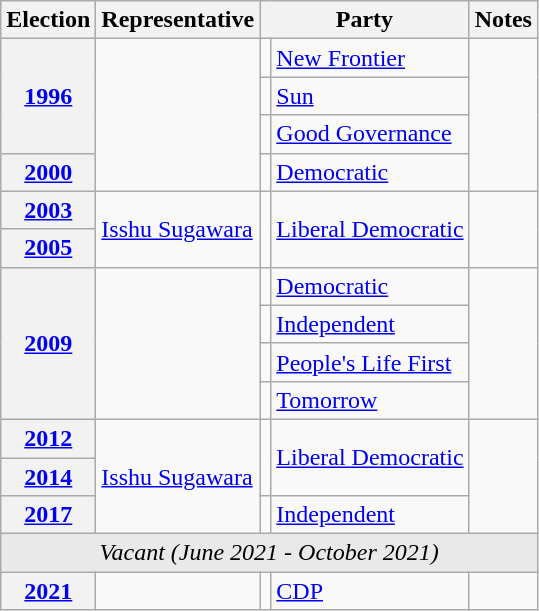<table class=wikitable>
<tr valign=bottom>
<th>Election</th>
<th>Representative</th>
<th colspan="2">Party</th>
<th>Notes</th>
</tr>
<tr>
<th rowspan="3"><a href='#'>1996</a></th>
<td rowspan="4"></td>
<td bgcolor=></td>
<td><a href='#'>New Frontier</a></td>
<td rowspan="4"></td>
</tr>
<tr>
<td bgcolor=></td>
<td><a href='#'>Sun</a></td>
</tr>
<tr>
<td bgcolor=></td>
<td><a href='#'>Good Governance</a></td>
</tr>
<tr>
<th><a href='#'>2000</a></th>
<td bgcolor=></td>
<td><a href='#'>Democratic</a></td>
</tr>
<tr>
<th><a href='#'>2003</a></th>
<td rowspan="2"><a href='#'>Isshu Sugawara</a></td>
<td rowspan="2" bgcolor=></td>
<td rowspan="2"><a href='#'>Liberal Democratic</a></td>
<td rowspan="2"></td>
</tr>
<tr>
<th><a href='#'>2005</a></th>
</tr>
<tr>
<th rowspan="4"><a href='#'>2009</a></th>
<td rowspan="4"></td>
<td bgcolor=></td>
<td><a href='#'>Democratic</a></td>
<td rowspan="4"></td>
</tr>
<tr>
<td bgcolor=></td>
<td><a href='#'>Independent</a></td>
</tr>
<tr>
<td bgcolor=></td>
<td><a href='#'>People's Life First</a></td>
</tr>
<tr>
<td bgcolor=></td>
<td><a href='#'>Tomorrow</a></td>
</tr>
<tr>
<th><a href='#'>2012</a></th>
<td rowspan="4"><a href='#'>Isshu Sugawara</a></td>
<td rowspan="3" bgcolor=></td>
<td rowspan="3"><a href='#'>Liberal Democratic</a></td>
<td rowspan="4"></td>
</tr>
<tr>
<th><a href='#'>2014</a></th>
</tr>
<tr>
<th rowspan="2"><a href='#'>2017</a></th>
</tr>
<tr>
<td bgcolor=></td>
<td><a href='#'>Independent</a></td>
</tr>
<tr>
<td colspan="5" style="background-color:#E9E9E9" align=center><em>Vacant (June 2021 - October 2021)</em></td>
</tr>
<tr>
<th><a href='#'>2021</a></th>
<td></td>
<td bgcolor=></td>
<td><a href='#'>CDP</a></td>
<td></td>
</tr>
</table>
